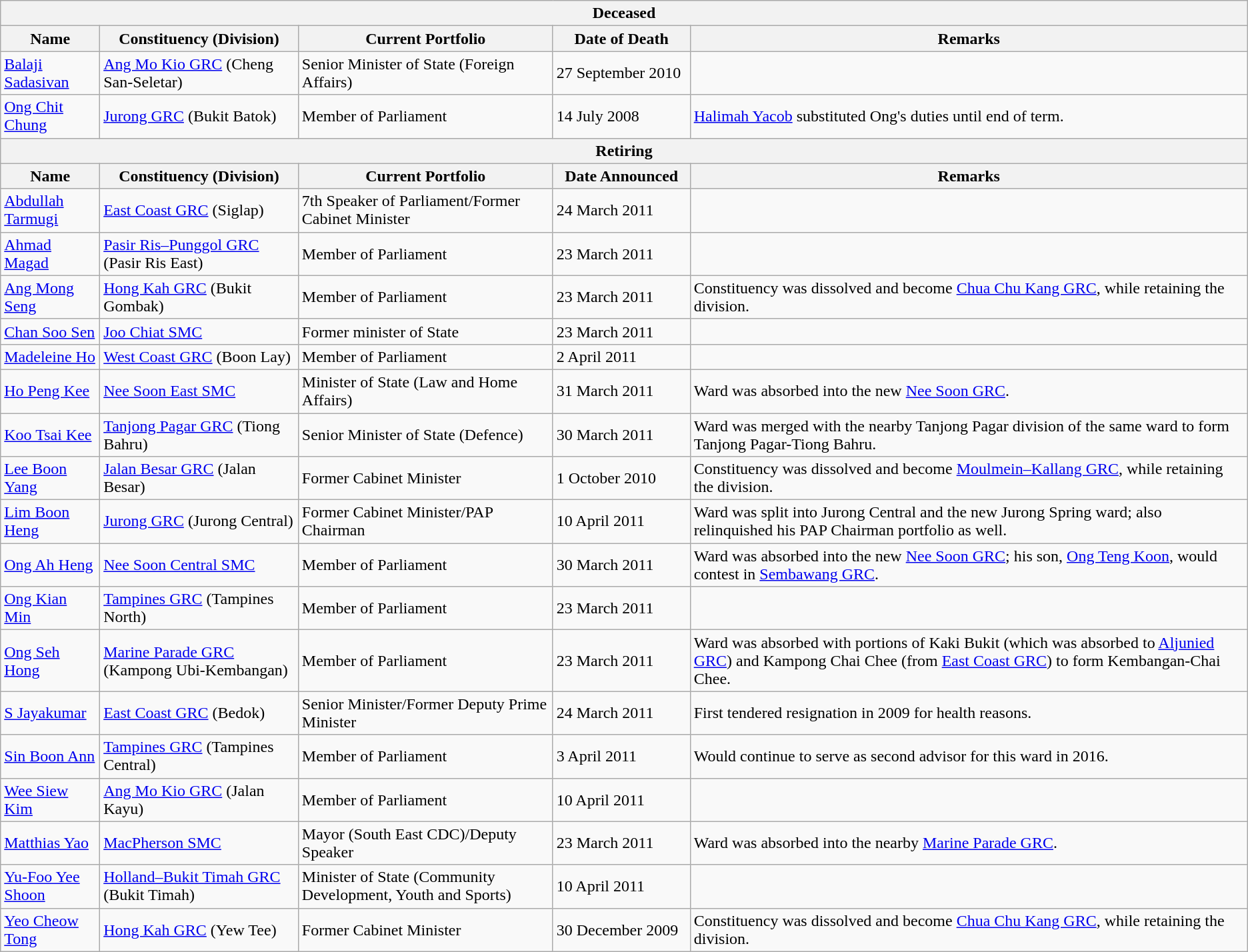<table class="wikitable">
<tr>
<th colspan="5">Deceased</th>
</tr>
<tr>
<th>Name</th>
<th>Constituency (Division)</th>
<th>Current Portfolio</th>
<th style="width: 130px">Date of Death</th>
<th style="width: 550px">Remarks</th>
</tr>
<tr>
<td><a href='#'>Balaji Sadasivan</a></td>
<td><a href='#'>Ang Mo Kio GRC</a> (Cheng San-Seletar)</td>
<td>Senior Minister of State (Foreign Affairs)</td>
<td>27 September 2010</td>
<td></td>
</tr>
<tr>
<td><a href='#'>Ong Chit Chung</a></td>
<td><a href='#'>Jurong GRC</a> (Bukit Batok)</td>
<td>Member of Parliament</td>
<td>14 July 2008</td>
<td><a href='#'>Halimah Yacob</a> substituted Ong's duties until end of term.</td>
</tr>
<tr>
<th colspan="5">Retiring</th>
</tr>
<tr>
<th>Name</th>
<th>Constituency (Division)</th>
<th>Current Portfolio</th>
<th>Date Announced</th>
<th style="width: 550px">Remarks</th>
</tr>
<tr>
<td><a href='#'>Abdullah Tarmugi</a></td>
<td><a href='#'>East Coast GRC</a> (Siglap)</td>
<td>7th Speaker of Parliament/Former Cabinet Minister</td>
<td>24 March 2011</td>
<td></td>
</tr>
<tr>
<td><a href='#'>Ahmad Magad</a></td>
<td><a href='#'>Pasir Ris–Punggol GRC</a> (Pasir Ris East)</td>
<td>Member of Parliament</td>
<td>23 March 2011</td>
<td></td>
</tr>
<tr>
<td><a href='#'>Ang Mong Seng</a></td>
<td><a href='#'>Hong Kah GRC</a> (Bukit Gombak)</td>
<td>Member of Parliament</td>
<td>23 March 2011</td>
<td>Constituency was dissolved and become <a href='#'>Chua Chu Kang GRC</a>, while retaining the division.</td>
</tr>
<tr>
<td><a href='#'>Chan Soo Sen</a></td>
<td><a href='#'>Joo Chiat SMC</a></td>
<td>Former minister of State</td>
<td>23 March 2011</td>
<td></td>
</tr>
<tr>
<td><a href='#'>Madeleine Ho</a></td>
<td><a href='#'>West Coast GRC</a> (Boon Lay)</td>
<td>Member of Parliament</td>
<td>2 April 2011</td>
<td></td>
</tr>
<tr>
<td><a href='#'>Ho Peng Kee</a></td>
<td><a href='#'>Nee Soon East SMC</a></td>
<td>Minister of State (Law and Home Affairs)</td>
<td>31 March 2011</td>
<td>Ward was absorbed into the new <a href='#'>Nee Soon GRC</a>.</td>
</tr>
<tr>
<td><a href='#'>Koo Tsai Kee</a></td>
<td><a href='#'>Tanjong Pagar GRC</a> (Tiong Bahru)</td>
<td>Senior Minister of State (Defence)</td>
<td>30 March 2011</td>
<td>Ward was merged with the nearby Tanjong Pagar division of the same ward to form Tanjong Pagar-Tiong Bahru.</td>
</tr>
<tr>
<td><a href='#'>Lee Boon Yang</a></td>
<td><a href='#'>Jalan Besar GRC</a> (Jalan Besar)</td>
<td>Former Cabinet Minister</td>
<td>1 October 2010</td>
<td>Constituency was dissolved and become <a href='#'>Moulmein–Kallang GRC</a>, while retaining the division.</td>
</tr>
<tr>
<td><a href='#'>Lim Boon Heng</a></td>
<td><a href='#'>Jurong GRC</a> (Jurong Central)</td>
<td>Former Cabinet Minister/PAP Chairman</td>
<td>10 April 2011</td>
<td>Ward was split into Jurong Central and the new Jurong Spring ward; also relinquished his PAP Chairman portfolio as well.</td>
</tr>
<tr>
<td><a href='#'>Ong Ah Heng</a></td>
<td><a href='#'>Nee Soon Central SMC</a></td>
<td>Member of Parliament</td>
<td>30 March 2011</td>
<td>Ward was absorbed into the new <a href='#'>Nee Soon GRC</a>; his son, <a href='#'>Ong Teng Koon</a>, would contest in <a href='#'>Sembawang GRC</a>.</td>
</tr>
<tr>
<td><a href='#'>Ong Kian Min</a></td>
<td><a href='#'>Tampines GRC</a> (Tampines North)</td>
<td>Member of Parliament</td>
<td>23 March 2011</td>
<td></td>
</tr>
<tr>
<td><a href='#'>Ong Seh Hong</a></td>
<td><a href='#'>Marine Parade GRC</a> (Kampong Ubi-Kembangan)</td>
<td>Member of Parliament</td>
<td>23 March 2011</td>
<td>Ward was absorbed with portions of Kaki Bukit (which was absorbed to <a href='#'>Aljunied GRC</a>) and Kampong Chai Chee (from <a href='#'>East Coast GRC</a>) to form Kembangan-Chai Chee.</td>
</tr>
<tr>
<td><a href='#'>S Jayakumar</a></td>
<td><a href='#'>East Coast GRC</a> (Bedok)</td>
<td>Senior Minister/Former Deputy Prime Minister</td>
<td>24 March 2011</td>
<td>First tendered resignation in 2009 for health reasons.</td>
</tr>
<tr>
<td><a href='#'>Sin Boon Ann</a></td>
<td><a href='#'>Tampines GRC</a> (Tampines Central)</td>
<td>Member of Parliament</td>
<td>3 April 2011</td>
<td>Would continue to serve as second advisor for this ward in 2016.</td>
</tr>
<tr>
<td><a href='#'>Wee Siew Kim</a></td>
<td><a href='#'>Ang Mo Kio GRC</a> (Jalan Kayu)</td>
<td>Member of Parliament</td>
<td>10 April 2011</td>
<td></td>
</tr>
<tr>
<td><a href='#'>Matthias Yao</a></td>
<td><a href='#'>MacPherson SMC</a></td>
<td>Mayor (South East CDC)/Deputy Speaker</td>
<td>23 March 2011</td>
<td>Ward was absorbed into the nearby <a href='#'>Marine Parade GRC</a>.</td>
</tr>
<tr>
<td><a href='#'>Yu-Foo Yee Shoon</a></td>
<td><a href='#'>Holland–Bukit Timah GRC</a> (Bukit Timah)</td>
<td>Minister of State (Community Development, Youth and Sports)</td>
<td>10 April 2011</td>
<td></td>
</tr>
<tr>
<td><a href='#'>Yeo Cheow Tong</a></td>
<td><a href='#'>Hong Kah GRC</a> (Yew Tee)</td>
<td>Former Cabinet Minister</td>
<td>30 December 2009</td>
<td>Constituency was dissolved and become <a href='#'>Chua Chu Kang GRC</a>, while retaining the division.</td>
</tr>
</table>
